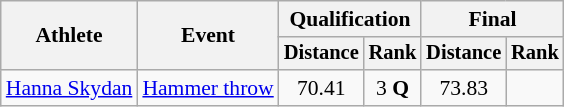<table class="wikitable" style="font-size:90%">
<tr>
<th rowspan=2>Athlete</th>
<th rowspan=2>Event</th>
<th colspan=2>Qualification</th>
<th colspan=2>Final</th>
</tr>
<tr style="font-size:95%">
<th>Distance</th>
<th>Rank</th>
<th>Distance</th>
<th>Rank</th>
</tr>
<tr align=center>
<td align=left><a href='#'>Hanna Skydan</a></td>
<td style="text-align:left;"><a href='#'>Hammer throw</a></td>
<td>70.41</td>
<td>3 <strong>Q</strong></td>
<td>73.83</td>
<td></td>
</tr>
</table>
